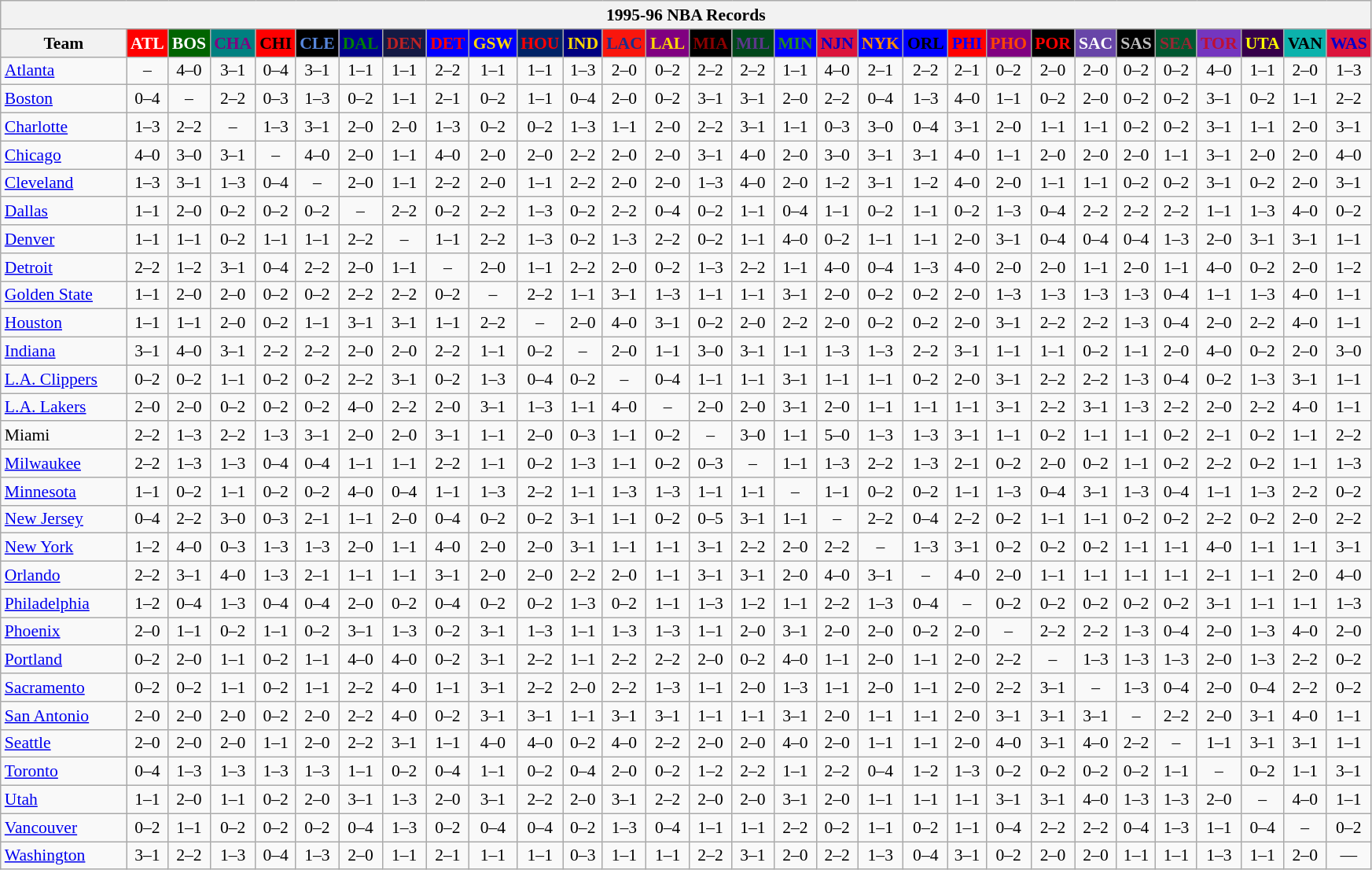<table class="wikitable" style="font-size:90%; text-align:center;">
<tr>
<th colspan=30>1995-96 NBA Records</th>
</tr>
<tr>
<th width=100>Team</th>
<th style="background:#FF0000;color:#FFFFFF;width=35">ATL</th>
<th style="background:#006400;color:#FFFFFF;width=35">BOS</th>
<th style="background:#008080;color:#800080;width=35">CHA</th>
<th style="background:#FF0000;color:#000000;width=35">CHI</th>
<th style="background:#000000;color:#5787DC;width=35">CLE</th>
<th style="background:#00008B;color:#008000;width=35">DAL</th>
<th style="background:#141A44;color:#BC2224;width=35">DEN</th>
<th style="background:#0000FF;color:#FF0000;width=35">DET</th>
<th style="background:#0000FF;color:#FFD700;width=35">GSW</th>
<th style="background:#002366;color:#FF0000;width=35">HOU</th>
<th style="background:#000080;color:#FFD700;width=35">IND</th>
<th style="background:#F9160D;color:#1A2E8B;width=35">LAC</th>
<th style="background:#800080;color:#FFD700;width=35">LAL</th>
<th style="background:#000000;color:#8B0000;width=35">MIA</th>
<th style="background:#00471B;color:#5C378A;width=35">MIL</th>
<th style="background:#0000FF;color:#228B22;width=35">MIN</th>
<th style="background:#DC143C;color:#0000CD;width=35">NJN</th>
<th style="background:#0000FF;color:#FF8C00;width=35">NYK</th>
<th style="background:#0000FF;color:#000000;width=35">ORL</th>
<th style="background:#FF0000;color:#0000FF;width=35">PHI</th>
<th style="background:#800080;color:#FF4500;width=35">PHO</th>
<th style="background:#000000;color:#FF0000;width=35">POR</th>
<th style="background:#6846A8;color:#FFFFFF;width=35">SAC</th>
<th style="background:#000000;color:#C0C0C0;width=35">SAS</th>
<th style="background:#005831;color:#992634;width=35">SEA</th>
<th style="background:#7436BF;color:#BE0F34;width=35">TOR</th>
<th style="background:#36004A;color:#FFFF00;width=35">UTA</th>
<th style="background:#0CB2AC;color:#000000;width=35">VAN</th>
<th style="background:#DC143C;color:#0000CD;width=35">WAS</th>
</tr>
<tr>
<td style="text-align:left;"><a href='#'>Atlanta</a></td>
<td>–</td>
<td>4–0</td>
<td>3–1</td>
<td>0–4</td>
<td>3–1</td>
<td>1–1</td>
<td>1–1</td>
<td>2–2</td>
<td>1–1</td>
<td>1–1</td>
<td>1–3</td>
<td>2–0</td>
<td>0–2</td>
<td>2–2</td>
<td>2–2</td>
<td>1–1</td>
<td>4–0</td>
<td>2–1</td>
<td>2–2</td>
<td>2–1</td>
<td>0–2</td>
<td>2–0</td>
<td>2–0</td>
<td>0–2</td>
<td>0–2</td>
<td>4–0</td>
<td>1–1</td>
<td>2–0</td>
<td>1–3</td>
</tr>
<tr>
<td style="text-align:left;"><a href='#'>Boston</a></td>
<td>0–4</td>
<td>–</td>
<td>2–2</td>
<td>0–3</td>
<td>1–3</td>
<td>0–2</td>
<td>1–1</td>
<td>2–1</td>
<td>0–2</td>
<td>1–1</td>
<td>0–4</td>
<td>2–0</td>
<td>0–2</td>
<td>3–1</td>
<td>3–1</td>
<td>2–0</td>
<td>2–2</td>
<td>0–4</td>
<td>1–3</td>
<td>4–0</td>
<td>1–1</td>
<td>0–2</td>
<td>2–0</td>
<td>0–2</td>
<td>0–2</td>
<td>3–1</td>
<td>0–2</td>
<td>1–1</td>
<td>2–2</td>
</tr>
<tr>
<td style="text-align:left;"><a href='#'>Charlotte</a></td>
<td>1–3</td>
<td>2–2</td>
<td>–</td>
<td>1–3</td>
<td>3–1</td>
<td>2–0</td>
<td>2–0</td>
<td>1–3</td>
<td>0–2</td>
<td>0–2</td>
<td>1–3</td>
<td>1–1</td>
<td>2–0</td>
<td>2–2</td>
<td>3–1</td>
<td>1–1</td>
<td>0–3</td>
<td>3–0</td>
<td>0–4</td>
<td>3–1</td>
<td>2–0</td>
<td>1–1</td>
<td>1–1</td>
<td>0–2</td>
<td>0–2</td>
<td>3–1</td>
<td>1–1</td>
<td>2–0</td>
<td>3–1</td>
</tr>
<tr>
<td style="text-align:left;"><a href='#'>Chicago</a></td>
<td>4–0</td>
<td>3–0</td>
<td>3–1</td>
<td>–</td>
<td>4–0</td>
<td>2–0</td>
<td>1–1</td>
<td>4–0</td>
<td>2–0</td>
<td>2–0</td>
<td>2–2</td>
<td>2–0</td>
<td>2–0</td>
<td>3–1</td>
<td>4–0</td>
<td>2–0</td>
<td>3–0</td>
<td>3–1</td>
<td>3–1</td>
<td>4–0</td>
<td>1–1</td>
<td>2–0</td>
<td>2–0</td>
<td>2–0</td>
<td>1–1</td>
<td>3–1</td>
<td>2–0</td>
<td>2–0</td>
<td>4–0</td>
</tr>
<tr>
<td style="text-align:left;"><a href='#'>Cleveland</a></td>
<td>1–3</td>
<td>3–1</td>
<td>1–3</td>
<td>0–4</td>
<td>–</td>
<td>2–0</td>
<td>1–1</td>
<td>2–2</td>
<td>2–0</td>
<td>1–1</td>
<td>2–2</td>
<td>2–0</td>
<td>2–0</td>
<td>1–3</td>
<td>4–0</td>
<td>2–0</td>
<td>1–2</td>
<td>3–1</td>
<td>1–2</td>
<td>4–0</td>
<td>2–0</td>
<td>1–1</td>
<td>1–1</td>
<td>0–2</td>
<td>0–2</td>
<td>3–1</td>
<td>0–2</td>
<td>2–0</td>
<td>3–1</td>
</tr>
<tr>
<td style="text-align:left;"><a href='#'>Dallas</a></td>
<td>1–1</td>
<td>2–0</td>
<td>0–2</td>
<td>0–2</td>
<td>0–2</td>
<td>–</td>
<td>2–2</td>
<td>0–2</td>
<td>2–2</td>
<td>1–3</td>
<td>0–2</td>
<td>2–2</td>
<td>0–4</td>
<td>0–2</td>
<td>1–1</td>
<td>0–4</td>
<td>1–1</td>
<td>0–2</td>
<td>1–1</td>
<td>0–2</td>
<td>1–3</td>
<td>0–4</td>
<td>2–2</td>
<td>2–2</td>
<td>2–2</td>
<td>1–1</td>
<td>1–3</td>
<td>4–0</td>
<td>0–2</td>
</tr>
<tr>
<td style="text-align:left;"><a href='#'>Denver</a></td>
<td>1–1</td>
<td>1–1</td>
<td>0–2</td>
<td>1–1</td>
<td>1–1</td>
<td>2–2</td>
<td>–</td>
<td>1–1</td>
<td>2–2</td>
<td>1–3</td>
<td>0–2</td>
<td>1–3</td>
<td>2–2</td>
<td>0–2</td>
<td>1–1</td>
<td>4–0</td>
<td>0–2</td>
<td>1–1</td>
<td>1–1</td>
<td>2–0</td>
<td>3–1</td>
<td>0–4</td>
<td>0–4</td>
<td>0–4</td>
<td>1–3</td>
<td>2–0</td>
<td>3–1</td>
<td>3–1</td>
<td>1–1</td>
</tr>
<tr>
<td style="text-align:left;"><a href='#'>Detroit</a></td>
<td>2–2</td>
<td>1–2</td>
<td>3–1</td>
<td>0–4</td>
<td>2–2</td>
<td>2–0</td>
<td>1–1</td>
<td>–</td>
<td>2–0</td>
<td>1–1</td>
<td>2–2</td>
<td>2–0</td>
<td>0–2</td>
<td>1–3</td>
<td>2–2</td>
<td>1–1</td>
<td>4–0</td>
<td>0–4</td>
<td>1–3</td>
<td>4–0</td>
<td>2–0</td>
<td>2–0</td>
<td>1–1</td>
<td>2–0</td>
<td>1–1</td>
<td>4–0</td>
<td>0–2</td>
<td>2–0</td>
<td>1–2</td>
</tr>
<tr>
<td style="text-align:left;"><a href='#'>Golden State</a></td>
<td>1–1</td>
<td>2–0</td>
<td>2–0</td>
<td>0–2</td>
<td>0–2</td>
<td>2–2</td>
<td>2–2</td>
<td>0–2</td>
<td>–</td>
<td>2–2</td>
<td>1–1</td>
<td>3–1</td>
<td>1–3</td>
<td>1–1</td>
<td>1–1</td>
<td>3–1</td>
<td>2–0</td>
<td>0–2</td>
<td>0–2</td>
<td>2–0</td>
<td>1–3</td>
<td>1–3</td>
<td>1–3</td>
<td>1–3</td>
<td>0–4</td>
<td>1–1</td>
<td>1–3</td>
<td>4–0</td>
<td>1–1</td>
</tr>
<tr>
<td style="text-align:left;"><a href='#'>Houston</a></td>
<td>1–1</td>
<td>1–1</td>
<td>2–0</td>
<td>0–2</td>
<td>1–1</td>
<td>3–1</td>
<td>3–1</td>
<td>1–1</td>
<td>2–2</td>
<td>–</td>
<td>2–0</td>
<td>4–0</td>
<td>3–1</td>
<td>0–2</td>
<td>2–0</td>
<td>2–2</td>
<td>2–0</td>
<td>0–2</td>
<td>0–2</td>
<td>2–0</td>
<td>3–1</td>
<td>2–2</td>
<td>2–2</td>
<td>1–3</td>
<td>0–4</td>
<td>2–0</td>
<td>2–2</td>
<td>4–0</td>
<td>1–1</td>
</tr>
<tr>
<td style="text-align:left;"><a href='#'>Indiana</a></td>
<td>3–1</td>
<td>4–0</td>
<td>3–1</td>
<td>2–2</td>
<td>2–2</td>
<td>2–0</td>
<td>2–0</td>
<td>2–2</td>
<td>1–1</td>
<td>0–2</td>
<td>–</td>
<td>2–0</td>
<td>1–1</td>
<td>3–0</td>
<td>3–1</td>
<td>1–1</td>
<td>1–3</td>
<td>1–3</td>
<td>2–2</td>
<td>3–1</td>
<td>1–1</td>
<td>1–1</td>
<td>0–2</td>
<td>1–1</td>
<td>2–0</td>
<td>4–0</td>
<td>0–2</td>
<td>2–0</td>
<td>3–0</td>
</tr>
<tr>
<td style="text-align:left;"><a href='#'>L.A. Clippers</a></td>
<td>0–2</td>
<td>0–2</td>
<td>1–1</td>
<td>0–2</td>
<td>0–2</td>
<td>2–2</td>
<td>3–1</td>
<td>0–2</td>
<td>1–3</td>
<td>0–4</td>
<td>0–2</td>
<td>–</td>
<td>0–4</td>
<td>1–1</td>
<td>1–1</td>
<td>3–1</td>
<td>1–1</td>
<td>1–1</td>
<td>0–2</td>
<td>2–0</td>
<td>3–1</td>
<td>2–2</td>
<td>2–2</td>
<td>1–3</td>
<td>0–4</td>
<td>0–2</td>
<td>1–3</td>
<td>3–1</td>
<td>1–1</td>
</tr>
<tr>
<td style="text-align:left;"><a href='#'>L.A. Lakers</a></td>
<td>2–0</td>
<td>2–0</td>
<td>0–2</td>
<td>0–2</td>
<td>0–2</td>
<td>4–0</td>
<td>2–2</td>
<td>2–0</td>
<td>3–1</td>
<td>1–3</td>
<td>1–1</td>
<td>4–0</td>
<td>–</td>
<td>2–0</td>
<td>2–0</td>
<td>3–1</td>
<td>2–0</td>
<td>1–1</td>
<td>1–1</td>
<td>1–1</td>
<td>3–1</td>
<td>2–2</td>
<td>3–1</td>
<td>1–3</td>
<td>2–2</td>
<td>2–0</td>
<td>2–2</td>
<td>4–0</td>
<td>1–1</td>
</tr>
<tr>
<td style="text-align:left;">Miami</td>
<td>2–2</td>
<td>1–3</td>
<td>2–2</td>
<td>1–3</td>
<td>3–1</td>
<td>2–0</td>
<td>2–0</td>
<td>3–1</td>
<td>1–1</td>
<td>2–0</td>
<td>0–3</td>
<td>1–1</td>
<td>0–2</td>
<td>–</td>
<td>3–0</td>
<td>1–1</td>
<td>5–0</td>
<td>1–3</td>
<td>1–3</td>
<td>3–1</td>
<td>1–1</td>
<td>0–2</td>
<td>1–1</td>
<td>1–1</td>
<td>0–2</td>
<td>2–1</td>
<td>0–2</td>
<td>1–1</td>
<td>2–2</td>
</tr>
<tr>
<td style="text-align:left;"><a href='#'>Milwaukee</a></td>
<td>2–2</td>
<td>1–3</td>
<td>1–3</td>
<td>0–4</td>
<td>0–4</td>
<td>1–1</td>
<td>1–1</td>
<td>2–2</td>
<td>1–1</td>
<td>0–2</td>
<td>1–3</td>
<td>1–1</td>
<td>0–2</td>
<td>0–3</td>
<td>–</td>
<td>1–1</td>
<td>1–3</td>
<td>2–2</td>
<td>1–3</td>
<td>2–1</td>
<td>0–2</td>
<td>2–0</td>
<td>0–2</td>
<td>1–1</td>
<td>0–2</td>
<td>2–2</td>
<td>0–2</td>
<td>1–1</td>
<td>1–3</td>
</tr>
<tr>
<td style="text-align:left;"><a href='#'>Minnesota</a></td>
<td>1–1</td>
<td>0–2</td>
<td>1–1</td>
<td>0–2</td>
<td>0–2</td>
<td>4–0</td>
<td>0–4</td>
<td>1–1</td>
<td>1–3</td>
<td>2–2</td>
<td>1–1</td>
<td>1–3</td>
<td>1–3</td>
<td>1–1</td>
<td>1–1</td>
<td>–</td>
<td>1–1</td>
<td>0–2</td>
<td>0–2</td>
<td>1–1</td>
<td>1–3</td>
<td>0–4</td>
<td>3–1</td>
<td>1–3</td>
<td>0–4</td>
<td>1–1</td>
<td>1–3</td>
<td>2–2</td>
<td>0–2</td>
</tr>
<tr>
<td style="text-align:left;"><a href='#'>New Jersey</a></td>
<td>0–4</td>
<td>2–2</td>
<td>3–0</td>
<td>0–3</td>
<td>2–1</td>
<td>1–1</td>
<td>2–0</td>
<td>0–4</td>
<td>0–2</td>
<td>0–2</td>
<td>3–1</td>
<td>1–1</td>
<td>0–2</td>
<td>0–5</td>
<td>3–1</td>
<td>1–1</td>
<td>–</td>
<td>2–2</td>
<td>0–4</td>
<td>2–2</td>
<td>0–2</td>
<td>1–1</td>
<td>1–1</td>
<td>0–2</td>
<td>0–2</td>
<td>2–2</td>
<td>0–2</td>
<td>2–0</td>
<td>2–2</td>
</tr>
<tr>
<td style="text-align:left;"><a href='#'>New York</a></td>
<td>1–2</td>
<td>4–0</td>
<td>0–3</td>
<td>1–3</td>
<td>1–3</td>
<td>2–0</td>
<td>1–1</td>
<td>4–0</td>
<td>2–0</td>
<td>2–0</td>
<td>3–1</td>
<td>1–1</td>
<td>1–1</td>
<td>3–1</td>
<td>2–2</td>
<td>2–0</td>
<td>2–2</td>
<td>–</td>
<td>1–3</td>
<td>3–1</td>
<td>0–2</td>
<td>0–2</td>
<td>0–2</td>
<td>1–1</td>
<td>1–1</td>
<td>4–0</td>
<td>1–1</td>
<td>1–1</td>
<td>3–1</td>
</tr>
<tr>
<td style="text-align:left;"><a href='#'>Orlando</a></td>
<td>2–2</td>
<td>3–1</td>
<td>4–0</td>
<td>1–3</td>
<td>2–1</td>
<td>1–1</td>
<td>1–1</td>
<td>3–1</td>
<td>2–0</td>
<td>2–0</td>
<td>2–2</td>
<td>2–0</td>
<td>1–1</td>
<td>3–1</td>
<td>3–1</td>
<td>2–0</td>
<td>4–0</td>
<td>3–1</td>
<td>–</td>
<td>4–0</td>
<td>2–0</td>
<td>1–1</td>
<td>1–1</td>
<td>1–1</td>
<td>1–1</td>
<td>2–1</td>
<td>1–1</td>
<td>2–0</td>
<td>4–0</td>
</tr>
<tr>
<td style="text-align:left;"><a href='#'>Philadelphia</a></td>
<td>1–2</td>
<td>0–4</td>
<td>1–3</td>
<td>0–4</td>
<td>0–4</td>
<td>2–0</td>
<td>0–2</td>
<td>0–4</td>
<td>0–2</td>
<td>0–2</td>
<td>1–3</td>
<td>0–2</td>
<td>1–1</td>
<td>1–3</td>
<td>1–2</td>
<td>1–1</td>
<td>2–2</td>
<td>1–3</td>
<td>0–4</td>
<td>–</td>
<td>0–2</td>
<td>0–2</td>
<td>0–2</td>
<td>0–2</td>
<td>0–2</td>
<td>3–1</td>
<td>1–1</td>
<td>1–1</td>
<td>1–3</td>
</tr>
<tr>
<td style="text-align:left;"><a href='#'>Phoenix</a></td>
<td>2–0</td>
<td>1–1</td>
<td>0–2</td>
<td>1–1</td>
<td>0–2</td>
<td>3–1</td>
<td>1–3</td>
<td>0–2</td>
<td>3–1</td>
<td>1–3</td>
<td>1–1</td>
<td>1–3</td>
<td>1–3</td>
<td>1–1</td>
<td>2–0</td>
<td>3–1</td>
<td>2–0</td>
<td>2–0</td>
<td>0–2</td>
<td>2–0</td>
<td>–</td>
<td>2–2</td>
<td>2–2</td>
<td>1–3</td>
<td>0–4</td>
<td>2–0</td>
<td>1–3</td>
<td>4–0</td>
<td>2–0</td>
</tr>
<tr>
<td style="text-align:left;"><a href='#'>Portland</a></td>
<td>0–2</td>
<td>2–0</td>
<td>1–1</td>
<td>0–2</td>
<td>1–1</td>
<td>4–0</td>
<td>4–0</td>
<td>0–2</td>
<td>3–1</td>
<td>2–2</td>
<td>1–1</td>
<td>2–2</td>
<td>2–2</td>
<td>2–0</td>
<td>0–2</td>
<td>4–0</td>
<td>1–1</td>
<td>2–0</td>
<td>1–1</td>
<td>2–0</td>
<td>2–2</td>
<td>–</td>
<td>1–3</td>
<td>1–3</td>
<td>1–3</td>
<td>2–0</td>
<td>1–3</td>
<td>2–2</td>
<td>0–2</td>
</tr>
<tr>
<td style="text-align:left;"><a href='#'>Sacramento</a></td>
<td>0–2</td>
<td>0–2</td>
<td>1–1</td>
<td>0–2</td>
<td>1–1</td>
<td>2–2</td>
<td>4–0</td>
<td>1–1</td>
<td>3–1</td>
<td>2–2</td>
<td>2–0</td>
<td>2–2</td>
<td>1–3</td>
<td>1–1</td>
<td>2–0</td>
<td>1–3</td>
<td>1–1</td>
<td>2–0</td>
<td>1–1</td>
<td>2–0</td>
<td>2–2</td>
<td>3–1</td>
<td>–</td>
<td>1–3</td>
<td>0–4</td>
<td>2–0</td>
<td>0–4</td>
<td>2–2</td>
<td>0–2</td>
</tr>
<tr>
<td style="text-align:left;"><a href='#'>San Antonio</a></td>
<td>2–0</td>
<td>2–0</td>
<td>2–0</td>
<td>0–2</td>
<td>2–0</td>
<td>2–2</td>
<td>4–0</td>
<td>0–2</td>
<td>3–1</td>
<td>3–1</td>
<td>1–1</td>
<td>3–1</td>
<td>3–1</td>
<td>1–1</td>
<td>1–1</td>
<td>3–1</td>
<td>2–0</td>
<td>1–1</td>
<td>1–1</td>
<td>2–0</td>
<td>3–1</td>
<td>3–1</td>
<td>3–1</td>
<td>–</td>
<td>2–2</td>
<td>2–0</td>
<td>3–1</td>
<td>4–0</td>
<td>1–1</td>
</tr>
<tr>
<td style="text-align:left;"><a href='#'>Seattle</a></td>
<td>2–0</td>
<td>2–0</td>
<td>2–0</td>
<td>1–1</td>
<td>2–0</td>
<td>2–2</td>
<td>3–1</td>
<td>1–1</td>
<td>4–0</td>
<td>4–0</td>
<td>0–2</td>
<td>4–0</td>
<td>2–2</td>
<td>2–0</td>
<td>2–0</td>
<td>4–0</td>
<td>2–0</td>
<td>1–1</td>
<td>1–1</td>
<td>2–0</td>
<td>4–0</td>
<td>3–1</td>
<td>4–0</td>
<td>2–2</td>
<td>–</td>
<td>1–1</td>
<td>3–1</td>
<td>3–1</td>
<td>1–1</td>
</tr>
<tr>
<td style="text-align:left;"><a href='#'>Toronto</a></td>
<td>0–4</td>
<td>1–3</td>
<td>1–3</td>
<td>1–3</td>
<td>1–3</td>
<td>1–1</td>
<td>0–2</td>
<td>0–4</td>
<td>1–1</td>
<td>0–2</td>
<td>0–4</td>
<td>2–0</td>
<td>0–2</td>
<td>1–2</td>
<td>2–2</td>
<td>1–1</td>
<td>2–2</td>
<td>0–4</td>
<td>1–2</td>
<td>1–3</td>
<td>0–2</td>
<td>0–2</td>
<td>0–2</td>
<td>0–2</td>
<td>1–1</td>
<td>–</td>
<td>0–2</td>
<td>1–1</td>
<td>3–1</td>
</tr>
<tr>
<td style="text-align:left;"><a href='#'>Utah</a></td>
<td>1–1</td>
<td>2–0</td>
<td>1–1</td>
<td>0–2</td>
<td>2–0</td>
<td>3–1</td>
<td>1–3</td>
<td>2–0</td>
<td>3–1</td>
<td>2–2</td>
<td>2–0</td>
<td>3–1</td>
<td>2–2</td>
<td>2–0</td>
<td>2–0</td>
<td>3–1</td>
<td>2–0</td>
<td>1–1</td>
<td>1–1</td>
<td>1–1</td>
<td>3–1</td>
<td>3–1</td>
<td>4–0</td>
<td>1–3</td>
<td>1–3</td>
<td>2–0</td>
<td>–</td>
<td>4–0</td>
<td>1–1</td>
</tr>
<tr>
<td style="text-align:left;"><a href='#'>Vancouver</a></td>
<td>0–2</td>
<td>1–1</td>
<td>0–2</td>
<td>0–2</td>
<td>0–2</td>
<td>0–4</td>
<td>1–3</td>
<td>0–2</td>
<td>0–4</td>
<td>0–4</td>
<td>0–2</td>
<td>1–3</td>
<td>0–4</td>
<td>1–1</td>
<td>1–1</td>
<td>2–2</td>
<td>0–2</td>
<td>1–1</td>
<td>0–2</td>
<td>1–1</td>
<td>0–4</td>
<td>2–2</td>
<td>2–2</td>
<td>0–4</td>
<td>1–3</td>
<td>1–1</td>
<td>0–4</td>
<td>–</td>
<td>0–2</td>
</tr>
<tr>
<td style="text-align:left;"><a href='#'>Washington</a></td>
<td>3–1</td>
<td>2–2</td>
<td>1–3</td>
<td>0–4</td>
<td>1–3</td>
<td>2–0</td>
<td>1–1</td>
<td>2–1</td>
<td>1–1</td>
<td>1–1</td>
<td>0–3</td>
<td>1–1</td>
<td>1–1</td>
<td>2–2</td>
<td>3–1</td>
<td>2–0</td>
<td>2–2</td>
<td>1–3</td>
<td>0–4</td>
<td>3–1</td>
<td>0–2</td>
<td>2–0</td>
<td>2–0</td>
<td>1–1</td>
<td>1–1</td>
<td>1–3</td>
<td>1–1</td>
<td>2–0</td>
<td>—</td>
</tr>
</table>
